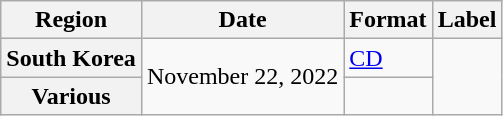<table class="wikitable plainrowheaders">
<tr>
<th scope="col">Region</th>
<th scope="col">Date</th>
<th scope="col">Format</th>
<th scope="col">Label</th>
</tr>
<tr>
<th scope="row">South Korea</th>
<td rowspan="2">November 22, 2022</td>
<td><a href='#'>CD</a></td>
<td rowspan="2"></td>
</tr>
<tr>
<th scope="row">Various </th>
<td></td>
</tr>
</table>
